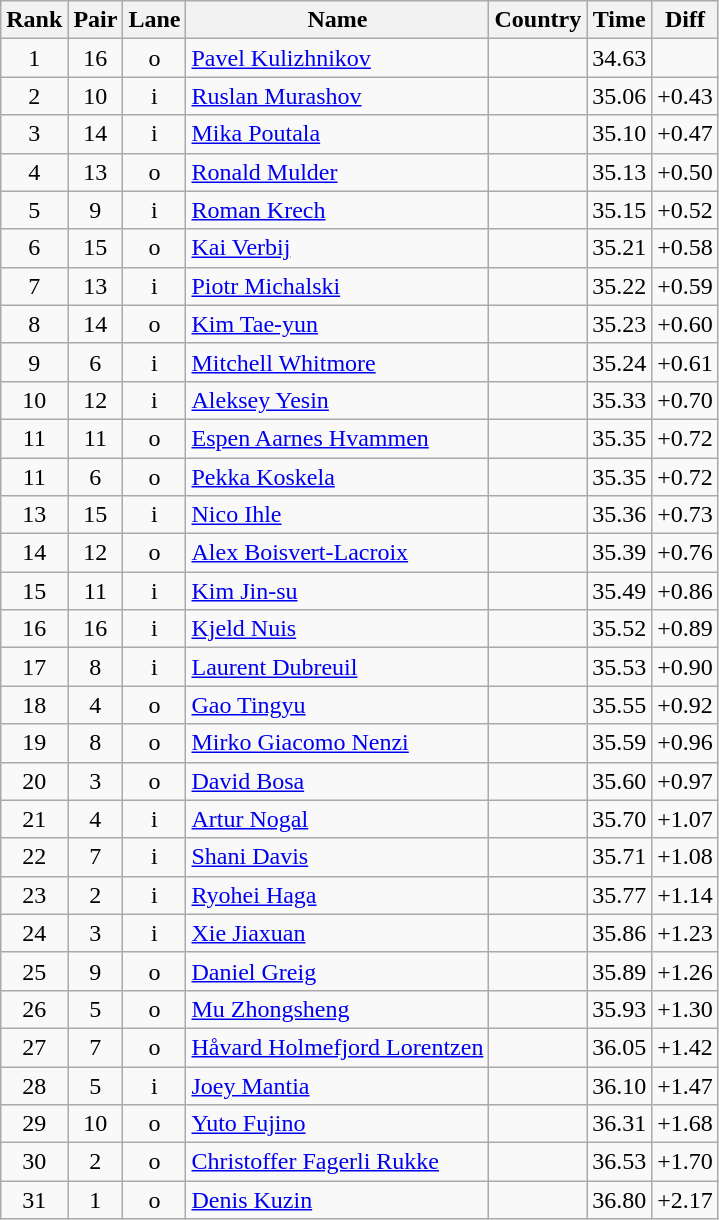<table class="wikitable sortable" style="text-align:center">
<tr>
<th>Rank</th>
<th>Pair</th>
<th>Lane</th>
<th>Name</th>
<th>Country</th>
<th>Time</th>
<th>Diff</th>
</tr>
<tr>
<td>1</td>
<td>16</td>
<td>o</td>
<td align=left><a href='#'>Pavel Kulizhnikov</a></td>
<td align=left></td>
<td>34.63</td>
<td></td>
</tr>
<tr>
<td>2</td>
<td>10</td>
<td>i</td>
<td align=left><a href='#'>Ruslan Murashov</a></td>
<td align=left></td>
<td>35.06</td>
<td>+0.43</td>
</tr>
<tr>
<td>3</td>
<td>14</td>
<td>i</td>
<td align=left><a href='#'>Mika Poutala</a></td>
<td align=left></td>
<td>35.10</td>
<td>+0.47</td>
</tr>
<tr>
<td>4</td>
<td>13</td>
<td>o</td>
<td align=left><a href='#'>Ronald Mulder</a></td>
<td align=left></td>
<td>35.13</td>
<td>+0.50</td>
</tr>
<tr>
<td>5</td>
<td>9</td>
<td>i</td>
<td align=left><a href='#'>Roman Krech</a></td>
<td align=left></td>
<td>35.15</td>
<td>+0.52</td>
</tr>
<tr>
<td>6</td>
<td>15</td>
<td>o</td>
<td align=left><a href='#'>Kai Verbij</a></td>
<td align=left></td>
<td>35.21</td>
<td>+0.58</td>
</tr>
<tr>
<td>7</td>
<td>13</td>
<td>i</td>
<td align=left><a href='#'>Piotr Michalski</a></td>
<td align=left></td>
<td>35.22</td>
<td>+0.59</td>
</tr>
<tr>
<td>8</td>
<td>14</td>
<td>o</td>
<td align=left><a href='#'>Kim Tae-yun</a></td>
<td align=left></td>
<td>35.23</td>
<td>+0.60</td>
</tr>
<tr>
<td>9</td>
<td>6</td>
<td>i</td>
<td align=left><a href='#'>Mitchell Whitmore</a></td>
<td align=left></td>
<td>35.24</td>
<td>+0.61</td>
</tr>
<tr>
<td>10</td>
<td>12</td>
<td>i</td>
<td align=left><a href='#'>Aleksey Yesin</a></td>
<td align=left></td>
<td>35.33</td>
<td>+0.70</td>
</tr>
<tr>
<td>11</td>
<td>11</td>
<td>o</td>
<td align=left><a href='#'>Espen Aarnes Hvammen</a></td>
<td align=left></td>
<td>35.35</td>
<td>+0.72</td>
</tr>
<tr>
<td>11</td>
<td>6</td>
<td>o</td>
<td align=left><a href='#'>Pekka Koskela</a></td>
<td align=left></td>
<td>35.35</td>
<td>+0.72</td>
</tr>
<tr>
<td>13</td>
<td>15</td>
<td>i</td>
<td align=left><a href='#'>Nico Ihle</a></td>
<td align=left></td>
<td>35.36</td>
<td>+0.73</td>
</tr>
<tr>
<td>14</td>
<td>12</td>
<td>o</td>
<td align=left><a href='#'>Alex Boisvert-Lacroix</a></td>
<td align=left></td>
<td>35.39</td>
<td>+0.76</td>
</tr>
<tr>
<td>15</td>
<td>11</td>
<td>i</td>
<td align=left><a href='#'>Kim Jin-su</a></td>
<td align=left></td>
<td>35.49</td>
<td>+0.86</td>
</tr>
<tr>
<td>16</td>
<td>16</td>
<td>i</td>
<td align=left><a href='#'>Kjeld Nuis</a></td>
<td align=left></td>
<td>35.52</td>
<td>+0.89</td>
</tr>
<tr>
<td>17</td>
<td>8</td>
<td>i</td>
<td align=left><a href='#'>Laurent Dubreuil</a></td>
<td align=left></td>
<td>35.53</td>
<td>+0.90</td>
</tr>
<tr>
<td>18</td>
<td>4</td>
<td>o</td>
<td align=left><a href='#'>Gao Tingyu</a></td>
<td align=left></td>
<td>35.55</td>
<td>+0.92</td>
</tr>
<tr>
<td>19</td>
<td>8</td>
<td>o</td>
<td align=left><a href='#'>Mirko Giacomo Nenzi</a></td>
<td align=left></td>
<td>35.59</td>
<td>+0.96</td>
</tr>
<tr>
<td>20</td>
<td>3</td>
<td>o</td>
<td align=left><a href='#'>David Bosa</a></td>
<td align=left></td>
<td>35.60</td>
<td>+0.97</td>
</tr>
<tr>
<td>21</td>
<td>4</td>
<td>i</td>
<td align=left><a href='#'>Artur Nogal</a></td>
<td align=left></td>
<td>35.70</td>
<td>+1.07</td>
</tr>
<tr>
<td>22</td>
<td>7</td>
<td>i</td>
<td align=left><a href='#'>Shani Davis</a></td>
<td align=left></td>
<td>35.71</td>
<td>+1.08</td>
</tr>
<tr>
<td>23</td>
<td>2</td>
<td>i</td>
<td align=left><a href='#'>Ryohei Haga</a></td>
<td align=left></td>
<td>35.77</td>
<td>+1.14</td>
</tr>
<tr>
<td>24</td>
<td>3</td>
<td>i</td>
<td align=left><a href='#'>Xie Jiaxuan</a></td>
<td align=left></td>
<td>35.86</td>
<td>+1.23</td>
</tr>
<tr>
<td>25</td>
<td>9</td>
<td>o</td>
<td align=left><a href='#'>Daniel Greig</a></td>
<td align=left></td>
<td>35.89</td>
<td>+1.26</td>
</tr>
<tr>
<td>26</td>
<td>5</td>
<td>o</td>
<td align=left><a href='#'>Mu Zhongsheng</a></td>
<td align=left></td>
<td>35.93</td>
<td>+1.30</td>
</tr>
<tr>
<td>27</td>
<td>7</td>
<td>o</td>
<td align=left><a href='#'>Håvard Holmefjord Lorentzen</a></td>
<td align=left></td>
<td>36.05</td>
<td>+1.42</td>
</tr>
<tr>
<td>28</td>
<td>5</td>
<td>i</td>
<td align=left><a href='#'>Joey Mantia</a></td>
<td align=left></td>
<td>36.10</td>
<td>+1.47</td>
</tr>
<tr>
<td>29</td>
<td>10</td>
<td>o</td>
<td align=left><a href='#'>Yuto Fujino</a></td>
<td align=left></td>
<td>36.31</td>
<td>+1.68</td>
</tr>
<tr>
<td>30</td>
<td>2</td>
<td>o</td>
<td align=left><a href='#'>Christoffer Fagerli Rukke</a></td>
<td align=left></td>
<td>36.53</td>
<td>+1.70</td>
</tr>
<tr>
<td>31</td>
<td>1</td>
<td>o</td>
<td align=left><a href='#'>Denis Kuzin</a></td>
<td align=left></td>
<td>36.80</td>
<td>+2.17</td>
</tr>
</table>
